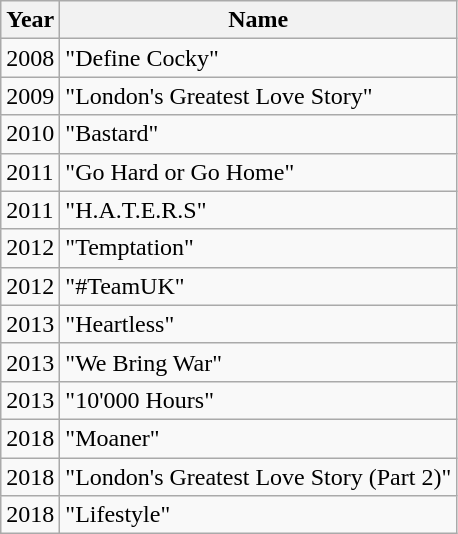<table class=wikitable>
<tr>
<th>Year</th>
<th>Name</th>
</tr>
<tr>
<td>2008</td>
<td>"Define Cocky"</td>
</tr>
<tr>
<td>2009</td>
<td>"London's Greatest Love Story"</td>
</tr>
<tr>
<td>2010</td>
<td>"Bastard"</td>
</tr>
<tr>
<td>2011</td>
<td>"Go Hard or Go Home"</td>
</tr>
<tr>
<td>2011</td>
<td>"H.A.T.E.R.S"</td>
</tr>
<tr>
<td>2012</td>
<td>"Temptation"</td>
</tr>
<tr>
<td>2012</td>
<td>"#TeamUK"</td>
</tr>
<tr>
<td>2013</td>
<td>"Heartless"</td>
</tr>
<tr>
<td>2013</td>
<td>"We Bring War"</td>
</tr>
<tr>
<td>2013</td>
<td>"10'000 Hours"</td>
</tr>
<tr>
<td>2018</td>
<td>"Moaner"</td>
</tr>
<tr>
<td>2018</td>
<td>"London's Greatest Love Story (Part 2)"</td>
</tr>
<tr>
<td>2018</td>
<td>"Lifestyle"</td>
</tr>
</table>
